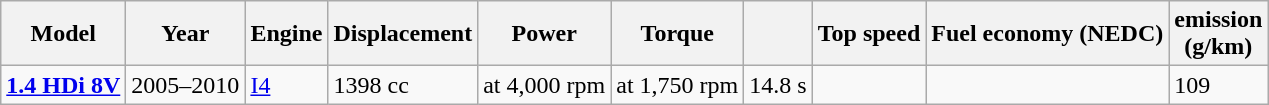<table class="wikitable">
<tr>
<th>Model</th>
<th>Year</th>
<th>Engine</th>
<th>Displacement</th>
<th>Power</th>
<th>Torque</th>
<th></th>
<th>Top speed</th>
<th>Fuel economy (NEDC)</th>
<th> emission<br>(g/km)</th>
</tr>
<tr>
<td><strong><a href='#'>1.4 HDi 8V</a></strong></td>
<td>2005–2010</td>
<td><a href='#'>I4</a></td>
<td>1398 cc</td>
<td> at 4,000 rpm</td>
<td> at 1,750 rpm</td>
<td>14.8 s</td>
<td></td>
<td></td>
<td>109</td>
</tr>
</table>
